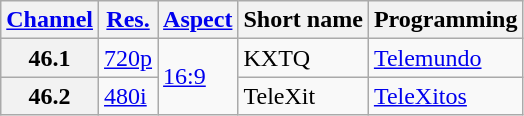<table class="wikitable">
<tr>
<th scope = "col"><a href='#'>Channel</a></th>
<th scope = "col"><a href='#'>Res.</a></th>
<th scope = "col"><a href='#'>Aspect</a></th>
<th scope = "col">Short name</th>
<th scope = "col">Programming</th>
</tr>
<tr>
<th scope = "row">46.1</th>
<td><a href='#'>720p</a></td>
<td rowspan="2"><a href='#'>16:9</a></td>
<td>KXTQ</td>
<td><a href='#'>Telemundo</a></td>
</tr>
<tr>
<th scope = "row">46.2</th>
<td><a href='#'>480i</a></td>
<td>TeleXit</td>
<td><a href='#'>TeleXitos</a></td>
</tr>
</table>
